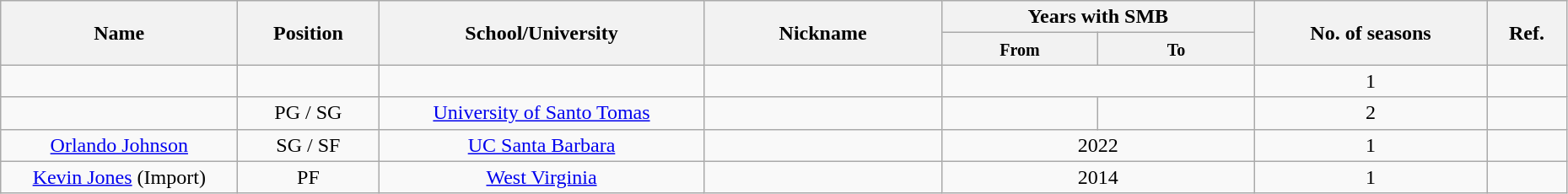<table class="wikitable sortable" style="text-align:center" width="98%">
<tr>
<th style="width:180px;" rowspan="2">Name</th>
<th rowspan="2">Position</th>
<th style="width:250px;" rowspan="2">School/University</th>
<th style="width:180px;" rowspan="2">Nickname</th>
<th style="width:180px; text-align:center;" colspan="2">Years with SMB</th>
<th rowspan="2">No. of seasons</th>
<th rowspan="2"; class=unsortable>Ref.</th>
</tr>
<tr>
<th style="width:10%; text-align:center;"><small>From</small></th>
<th style="width:10%; text-align:center;"><small>To</small></th>
</tr>
<tr>
<td></td>
<td></td>
<td></td>
<td></td>
<td colspan="2"></td>
<td>1</td>
<td></td>
</tr>
<tr>
<td></td>
<td>PG / SG</td>
<td><a href='#'>University of Santo Tomas</a></td>
<td></td>
<td></td>
<td></td>
<td>2</td>
<td></td>
</tr>
<tr>
<td><a href='#'>Orlando Johnson</a></td>
<td>SG / SF</td>
<td><a href='#'>UC Santa Barbara</a></td>
<td></td>
<td colspan="2">2022</td>
<td>1</td>
<td></td>
</tr>
<tr>
<td><a href='#'>Kevin Jones</a> (Import)</td>
<td>PF</td>
<td><a href='#'>West Virginia</a></td>
<td></td>
<td colspan="2">2014</td>
<td>1</td>
<td></td>
</tr>
</table>
